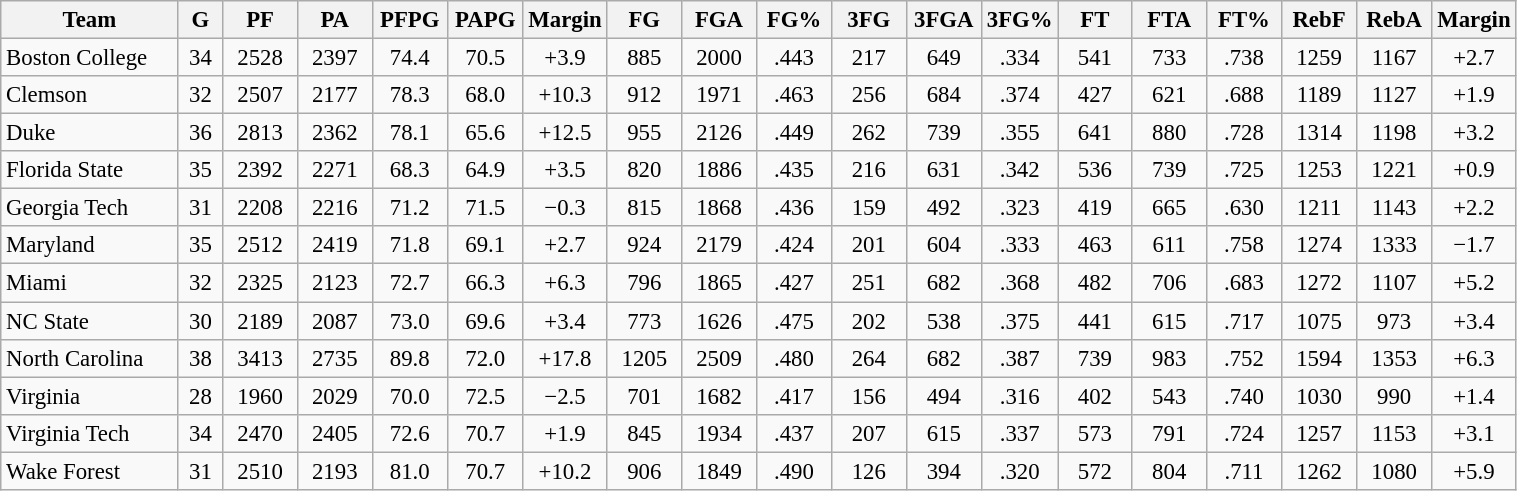<table class="wikitable sortable" width=80% style="font-size: 95%; text-align:center">
<tr>
<th width="12%">Team</th>
<th width="3%">G<br></th>
<th width="5%">PF<br></th>
<th width="5%">PA<br></th>
<th width="5%">PFPG<br></th>
<th width="5%">PAPG<br></th>
<th width="5%">Margin<br></th>
<th width="5%">FG<br></th>
<th width="5%">FGA<br></th>
<th width="5%">FG%<br></th>
<th width="5%">3FG<br></th>
<th width="5%">3FGA<br></th>
<th width="5%">3FG%<br></th>
<th width="5%">FT<br></th>
<th width="5%">FTA<br></th>
<th width="5%">FT%<br></th>
<th width="5%">RebF<br></th>
<th width="5%">RebA<br></th>
<th width="5%">Margin<br></th>
</tr>
<tr>
<td style="text-align:left">Boston College</td>
<td>34</td>
<td>2528</td>
<td>2397</td>
<td>74.4</td>
<td>70.5</td>
<td>+3.9</td>
<td>885</td>
<td>2000</td>
<td>.443</td>
<td>217</td>
<td>649</td>
<td>.334</td>
<td>541</td>
<td>733</td>
<td>.738</td>
<td>1259</td>
<td>1167</td>
<td>+2.7</td>
</tr>
<tr>
<td style="text-align:left">Clemson</td>
<td>32</td>
<td>2507</td>
<td>2177</td>
<td>78.3</td>
<td>68.0</td>
<td>+10.3</td>
<td>912</td>
<td>1971</td>
<td>.463</td>
<td>256</td>
<td>684</td>
<td>.374</td>
<td>427</td>
<td>621</td>
<td>.688</td>
<td>1189</td>
<td>1127</td>
<td>+1.9</td>
</tr>
<tr>
<td style="text-align:left">Duke</td>
<td>36</td>
<td>2813</td>
<td>2362</td>
<td>78.1</td>
<td>65.6</td>
<td>+12.5</td>
<td>955</td>
<td>2126</td>
<td>.449</td>
<td>262</td>
<td>739</td>
<td>.355</td>
<td>641</td>
<td>880</td>
<td>.728</td>
<td>1314</td>
<td>1198</td>
<td>+3.2</td>
</tr>
<tr>
<td style="text-align:left">Florida State</td>
<td>35</td>
<td>2392</td>
<td>2271</td>
<td>68.3</td>
<td>64.9</td>
<td>+3.5</td>
<td>820</td>
<td>1886</td>
<td>.435</td>
<td>216</td>
<td>631</td>
<td>.342</td>
<td>536</td>
<td>739</td>
<td>.725</td>
<td>1253</td>
<td>1221</td>
<td>+0.9</td>
</tr>
<tr>
<td style="text-align:left">Georgia Tech</td>
<td>31</td>
<td>2208</td>
<td>2216</td>
<td>71.2</td>
<td>71.5</td>
<td>−0.3</td>
<td>815</td>
<td>1868</td>
<td>.436</td>
<td>159</td>
<td>492</td>
<td>.323</td>
<td>419</td>
<td>665</td>
<td>.630</td>
<td>1211</td>
<td>1143</td>
<td>+2.2</td>
</tr>
<tr>
<td style="text-align:left">Maryland</td>
<td>35</td>
<td>2512</td>
<td>2419</td>
<td>71.8</td>
<td>69.1</td>
<td>+2.7</td>
<td>924</td>
<td>2179</td>
<td>.424</td>
<td>201</td>
<td>604</td>
<td>.333</td>
<td>463</td>
<td>611</td>
<td>.758</td>
<td>1274</td>
<td>1333</td>
<td>−1.7</td>
</tr>
<tr>
<td style="text-align:left">Miami</td>
<td>32</td>
<td>2325</td>
<td>2123</td>
<td>72.7</td>
<td>66.3</td>
<td>+6.3</td>
<td>796</td>
<td>1865</td>
<td>.427</td>
<td>251</td>
<td>682</td>
<td>.368</td>
<td>482</td>
<td>706</td>
<td>.683</td>
<td>1272</td>
<td>1107</td>
<td>+5.2</td>
</tr>
<tr>
<td style="text-align:left">NC State</td>
<td>30</td>
<td>2189</td>
<td>2087</td>
<td>73.0</td>
<td>69.6</td>
<td>+3.4</td>
<td>773</td>
<td>1626</td>
<td>.475</td>
<td>202</td>
<td>538</td>
<td>.375</td>
<td>441</td>
<td>615</td>
<td>.717</td>
<td>1075</td>
<td>973</td>
<td>+3.4</td>
</tr>
<tr>
<td style="text-align:left">North Carolina</td>
<td>38</td>
<td>3413</td>
<td>2735</td>
<td>89.8</td>
<td>72.0</td>
<td>+17.8</td>
<td>1205</td>
<td>2509</td>
<td>.480</td>
<td>264</td>
<td>682</td>
<td>.387</td>
<td>739</td>
<td>983</td>
<td>.752</td>
<td>1594</td>
<td>1353</td>
<td>+6.3</td>
</tr>
<tr>
<td style="text-align:left">Virginia</td>
<td>28</td>
<td>1960</td>
<td>2029</td>
<td>70.0</td>
<td>72.5</td>
<td>−2.5</td>
<td>701</td>
<td>1682</td>
<td>.417</td>
<td>156</td>
<td>494</td>
<td>.316</td>
<td>402</td>
<td>543</td>
<td>.740</td>
<td>1030</td>
<td>990</td>
<td>+1.4</td>
</tr>
<tr>
<td style="text-align:left">Virginia Tech</td>
<td>34</td>
<td>2470</td>
<td>2405</td>
<td>72.6</td>
<td>70.7</td>
<td>+1.9</td>
<td>845</td>
<td>1934</td>
<td>.437</td>
<td>207</td>
<td>615</td>
<td>.337</td>
<td>573</td>
<td>791</td>
<td>.724</td>
<td>1257</td>
<td>1153</td>
<td>+3.1</td>
</tr>
<tr>
<td style="text-align:left">Wake Forest</td>
<td>31</td>
<td>2510</td>
<td>2193</td>
<td>81.0</td>
<td>70.7</td>
<td>+10.2</td>
<td>906</td>
<td>1849</td>
<td>.490</td>
<td>126</td>
<td>394</td>
<td>.320</td>
<td>572</td>
<td>804</td>
<td>.711</td>
<td>1262</td>
<td>1080</td>
<td>+5.9</td>
</tr>
</table>
